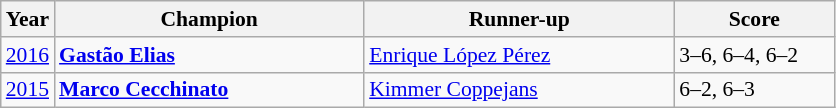<table class="wikitable" style="font-size:90%">
<tr>
<th>Year</th>
<th width="200">Champion</th>
<th width="200">Runner-up</th>
<th width="100">Score</th>
</tr>
<tr>
<td><a href='#'>2016</a></td>
<td> <strong><a href='#'>Gastão Elias</a></strong></td>
<td> <a href='#'>Enrique López Pérez</a></td>
<td>3–6, 6–4, 6–2</td>
</tr>
<tr>
<td><a href='#'>2015</a></td>
<td> <strong><a href='#'>Marco Cecchinato</a></strong></td>
<td> <a href='#'>Kimmer Coppejans</a></td>
<td>6–2, 6–3</td>
</tr>
</table>
